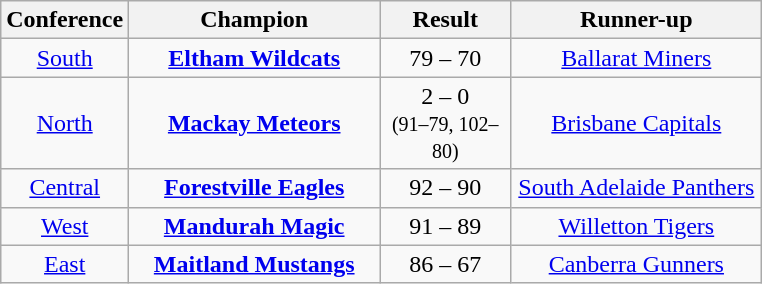<table class="wikitable sortable" style="text-align:center">
<tr>
<th style="width:70px">Conference</th>
<th style="width:160px">Champion</th>
<th style="width:80px">Result</th>
<th style="width:160px">Runner-up</th>
</tr>
<tr>
<td align="center"><a href='#'>South</a></td>
<td><strong><a href='#'>Eltham Wildcats</a></strong></td>
<td align="center">79 – 70</td>
<td><a href='#'>Ballarat Miners</a></td>
</tr>
<tr>
<td align="center"><a href='#'>North</a></td>
<td><strong><a href='#'>Mackay Meteors</a></strong></td>
<td align="center">2 – 0<br><small>(91–79, 102–80)</small></td>
<td><a href='#'>Brisbane Capitals</a></td>
</tr>
<tr>
<td align="center"><a href='#'>Central</a></td>
<td><strong><a href='#'>Forestville Eagles</a></strong></td>
<td align="center">92 – 90</td>
<td><a href='#'>South Adelaide Panthers</a></td>
</tr>
<tr>
<td align="center"><a href='#'>West</a></td>
<td><strong><a href='#'>Mandurah Magic</a></strong></td>
<td align="center">91 – 89</td>
<td><a href='#'>Willetton Tigers</a></td>
</tr>
<tr>
<td align="center"><a href='#'>East</a></td>
<td><strong><a href='#'>Maitland Mustangs</a></strong></td>
<td align="center">86 – 67</td>
<td><a href='#'>Canberra Gunners</a></td>
</tr>
</table>
